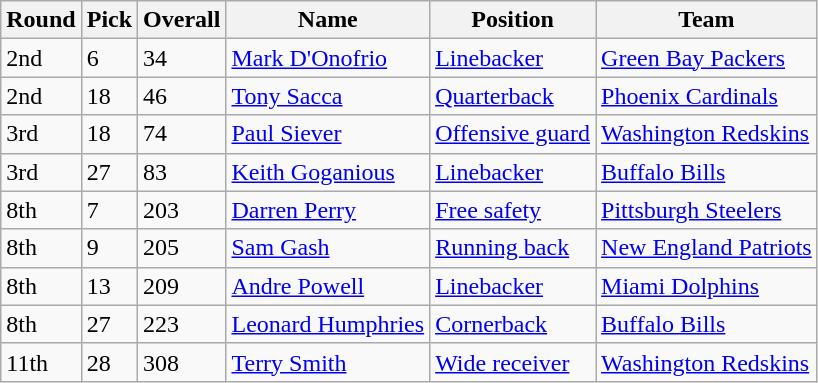<table class="wikitable">
<tr>
<th>Round</th>
<th>Pick</th>
<th>Overall</th>
<th>Name</th>
<th>Position</th>
<th>Team</th>
</tr>
<tr>
<td>2nd</td>
<td>6</td>
<td>34</td>
<td><a href='#'>Mark D'Onofrio</a></td>
<td><a href='#'>Linebacker</a></td>
<td><a href='#'>Green Bay Packers</a></td>
</tr>
<tr>
<td>2nd</td>
<td>18</td>
<td>46</td>
<td><a href='#'>Tony Sacca</a></td>
<td><a href='#'>Quarterback</a></td>
<td><a href='#'>Phoenix Cardinals</a></td>
</tr>
<tr>
<td>3rd</td>
<td>18</td>
<td>74</td>
<td><a href='#'>Paul Siever</a></td>
<td><a href='#'>Offensive guard</a></td>
<td><a href='#'>Washington Redskins</a></td>
</tr>
<tr>
<td>3rd</td>
<td>27</td>
<td>83</td>
<td><a href='#'>Keith Goganious</a></td>
<td><a href='#'>Linebacker</a></td>
<td><a href='#'>Buffalo Bills</a></td>
</tr>
<tr>
<td>8th</td>
<td>7</td>
<td>203</td>
<td><a href='#'>Darren Perry</a></td>
<td><a href='#'>Free safety</a></td>
<td><a href='#'>Pittsburgh Steelers</a></td>
</tr>
<tr>
<td>8th</td>
<td>9</td>
<td>205</td>
<td><a href='#'>Sam Gash</a></td>
<td><a href='#'>Running back</a></td>
<td><a href='#'>New England Patriots</a></td>
</tr>
<tr>
<td>8th</td>
<td>13</td>
<td>209</td>
<td><a href='#'>Andre Powell</a></td>
<td><a href='#'>Linebacker</a></td>
<td><a href='#'>Miami Dolphins</a></td>
</tr>
<tr>
<td>8th</td>
<td>27</td>
<td>223</td>
<td><a href='#'>Leonard Humphries</a></td>
<td><a href='#'>Cornerback</a></td>
<td><a href='#'>Buffalo Bills</a></td>
</tr>
<tr>
<td>11th</td>
<td>28</td>
<td>308</td>
<td><a href='#'>Terry Smith</a></td>
<td><a href='#'>Wide receiver</a></td>
<td><a href='#'>Washington Redskins</a></td>
</tr>
</table>
